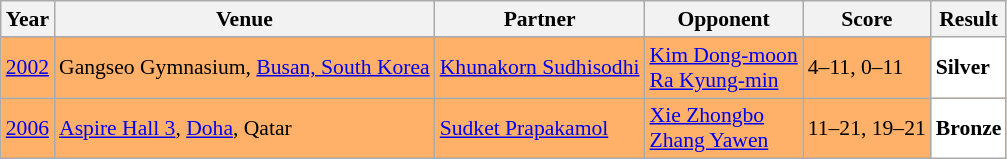<table class="sortable wikitable" style="font-size: 90%;">
<tr>
<th>Year</th>
<th>Venue</th>
<th>Partner</th>
<th>Opponent</th>
<th>Score</th>
<th>Result</th>
</tr>
<tr style="background:#FFB069">
<td align="center"><a href='#'>2002</a></td>
<td align="left">Gangseo Gymnasium, <a href='#'>Busan, South Korea</a></td>
<td align="left"> <a href='#'>Khunakorn Sudhisodhi</a></td>
<td align="left"> <a href='#'>Kim Dong-moon</a> <br>  <a href='#'>Ra Kyung-min</a></td>
<td align="left">4–11, 0–11</td>
<td style="text-align:left; background:white"> <strong>Silver</strong></td>
</tr>
<tr style="background:#FFB069">
<td align="center"><a href='#'>2006</a></td>
<td align="left"><a href='#'>Aspire Hall 3</a>, <a href='#'>Doha</a>, Qatar</td>
<td align="left"> <a href='#'>Sudket Prapakamol</a></td>
<td align="left"> <a href='#'>Xie Zhongbo</a> <br>  <a href='#'>Zhang Yawen</a></td>
<td align="left">11–21, 19–21</td>
<td style="text-align:left; background:white"> <strong>Bronze</strong></td>
</tr>
</table>
